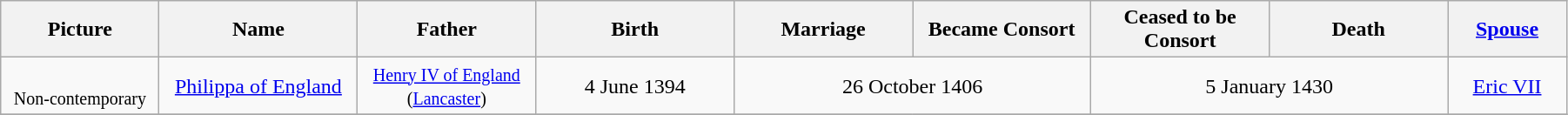<table width=95% class="wikitable">
<tr>
<th width = "8%">Picture</th>
<th width = "10%">Name</th>
<th width = "9%">Father</th>
<th width = "10%">Birth</th>
<th width = "9%">Marriage</th>
<th width = "9%">Became Consort</th>
<th width = "9%">Ceased to be Consort</th>
<th width = "9%">Death</th>
<th width = "6%"><a href='#'>Spouse</a></th>
</tr>
<tr>
<td align="center"><br><small>Non-contemporary</small></td>
<td align="center"><a href='#'>Philippa of England</a><br></td>
<td align="center"><small><a href='#'>Henry IV of England</a><br>(<a href='#'>Lancaster</a>)</small></td>
<td align="center">4 June 1394</td>
<td align="center" colspan="2">26 October 1406</td>
<td align="center" colspan="2">5 January 1430</td>
<td align="center"><a href='#'>Eric VII</a></td>
</tr>
<tr>
</tr>
</table>
